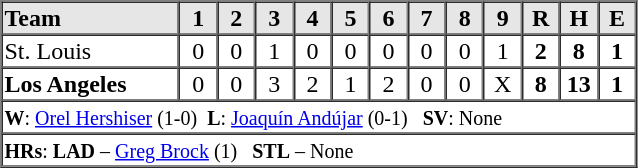<table border=1 cellspacing=0 width=425 style="margin-left:3em;">
<tr style="text-align:center; background-color:#e6e6e6;">
<th align=left width=28%>Team</th>
<th width=6%>1</th>
<th width=6%>2</th>
<th width=6%>3</th>
<th width=6%>4</th>
<th width=6%>5</th>
<th width=6%>6</th>
<th width=6%>7</th>
<th width=6%>8</th>
<th width=6%>9</th>
<th width=6%>R</th>
<th width=6%>H</th>
<th width=6%>E</th>
</tr>
<tr style="text-align:center;">
<td align=left>St. Louis</td>
<td>0</td>
<td>0</td>
<td>1</td>
<td>0</td>
<td>0</td>
<td>0</td>
<td>0</td>
<td>0</td>
<td>1</td>
<td><strong>2</strong></td>
<td><strong>8</strong></td>
<td><strong>1</strong></td>
</tr>
<tr style="text-align:center;">
<td align=left><strong>Los Angeles</strong></td>
<td>0</td>
<td>0</td>
<td>3</td>
<td>2</td>
<td>1</td>
<td>2</td>
<td>0</td>
<td>0</td>
<td>X</td>
<td><strong>8</strong></td>
<td><strong>13</strong></td>
<td><strong>1</strong></td>
</tr>
<tr style="text-align:left;">
<td colspan=13><small><strong>W</strong>: <a href='#'>Orel Hershiser</a> (1-0)  <strong>L</strong>: <a href='#'>Joaquín Andújar</a> (0-1)   <strong>SV</strong>: None</small></td>
</tr>
<tr style="text-align:left;">
<td colspan=13><small><strong>HRs</strong>: <strong>LAD</strong> – <a href='#'>Greg Brock</a> (1)   <strong>STL</strong> – None</small></td>
</tr>
</table>
